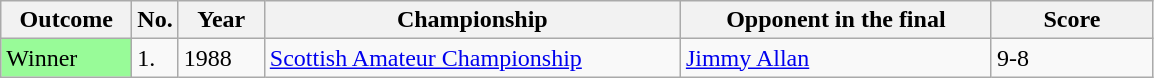<table class="sortable wikitable">
<tr>
<th width="80">Outcome</th>
<th width="20">No.</th>
<th width="50">Year</th>
<th style="width:270px;">Championship</th>
<th style="width:200px;">Opponent in the final</th>
<th style="width:100px;">Score</th>
</tr>
<tr>
<td style="background:#98fb98;">Winner</td>
<td>1.</td>
<td>1988</td>
<td><a href='#'>Scottish Amateur Championship</a></td>
<td> <a href='#'>Jimmy Allan</a></td>
<td>9-8</td>
</tr>
</table>
